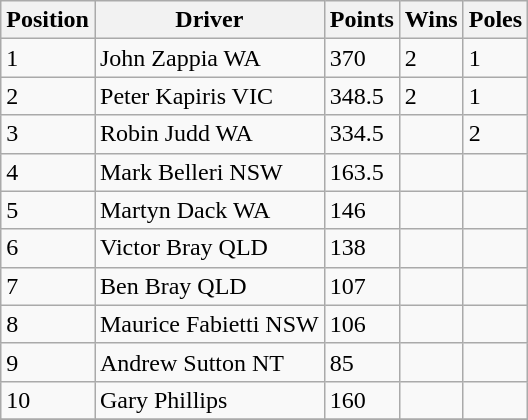<table class="wikitable">
<tr>
<th>Position</th>
<th>Driver</th>
<th>Points</th>
<th>Wins</th>
<th>Poles</th>
</tr>
<tr>
<td>1</td>
<td>John Zappia WA</td>
<td>370</td>
<td>2</td>
<td>1</td>
</tr>
<tr>
<td>2</td>
<td>Peter Kapiris VIC</td>
<td>348.5</td>
<td>2</td>
<td>1</td>
</tr>
<tr>
<td>3</td>
<td>Robin Judd WA</td>
<td>334.5</td>
<td></td>
<td>2</td>
</tr>
<tr>
<td>4</td>
<td>Mark Belleri NSW</td>
<td>163.5</td>
<td></td>
<td></td>
</tr>
<tr>
<td>5</td>
<td>Martyn Dack WA</td>
<td>146</td>
<td></td>
<td></td>
</tr>
<tr>
<td>6</td>
<td>Victor Bray QLD</td>
<td>138</td>
<td></td>
<td></td>
</tr>
<tr>
<td>7</td>
<td>Ben Bray QLD</td>
<td>107</td>
<td></td>
<td></td>
</tr>
<tr>
<td>8</td>
<td>Maurice Fabietti NSW</td>
<td>106</td>
<td></td>
<td></td>
</tr>
<tr>
<td>9</td>
<td>Andrew Sutton NT</td>
<td>85</td>
<td></td>
<td></td>
</tr>
<tr>
<td>10</td>
<td>Gary Phillips</td>
<td>160</td>
<td></td>
<td></td>
</tr>
<tr>
</tr>
</table>
